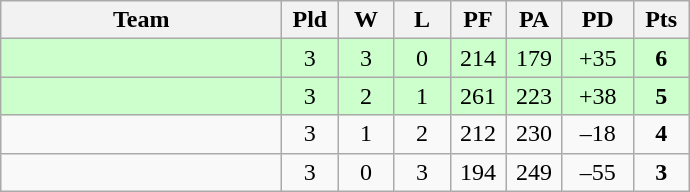<table class=wikitable style="text-align:center">
<tr>
<th width=180>Team</th>
<th width=30>Pld</th>
<th width=30>W</th>
<th width=30>L</th>
<th width=30>PF</th>
<th width=30>PA</th>
<th width=40>PD</th>
<th width=30>Pts</th>
</tr>
<tr bgcolor="#ccffcc">
<td align="left"></td>
<td>3</td>
<td>3</td>
<td>0</td>
<td>214</td>
<td>179</td>
<td>+35</td>
<td><strong>6</strong></td>
</tr>
<tr bgcolor="#ccffcc">
<td align="left"></td>
<td>3</td>
<td>2</td>
<td>1</td>
<td>261</td>
<td>223</td>
<td>+38</td>
<td><strong>5</strong></td>
</tr>
<tr>
<td align="left"></td>
<td>3</td>
<td>1</td>
<td>2</td>
<td>212</td>
<td>230</td>
<td>–18</td>
<td><strong>4</strong></td>
</tr>
<tr>
<td align="left"></td>
<td>3</td>
<td>0</td>
<td>3</td>
<td>194</td>
<td>249</td>
<td>–55</td>
<td><strong>3</strong></td>
</tr>
</table>
